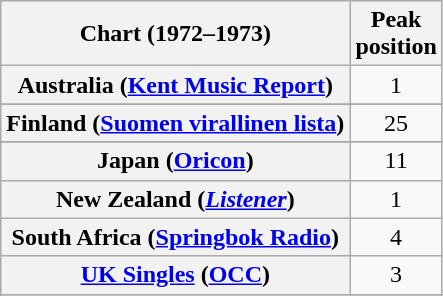<table class="wikitable sortable plainrowheaders" style="text-align:center;">
<tr>
<th>Chart (1972–1973)</th>
<th>Peak<br>position</th>
</tr>
<tr>
<th scope="row">Australia (<a href='#'>Kent Music Report</a>)</th>
<td>1</td>
</tr>
<tr>
</tr>
<tr>
</tr>
<tr>
</tr>
<tr>
</tr>
<tr>
<th scope="row">Finland (<a href='#'>Suomen virallinen lista</a>)</th>
<td>25</td>
</tr>
<tr>
</tr>
<tr>
</tr>
<tr>
</tr>
<tr>
<th scope="row">Japan (<a href='#'>Oricon</a>)</th>
<td>11</td>
</tr>
<tr>
<th scope="row">New Zealand (<em><a href='#'>Listener</a></em>)</th>
<td>1</td>
</tr>
<tr>
<th scope="row">South Africa (<a href='#'>Springbok Radio</a>)</th>
<td>4</td>
</tr>
<tr>
<th scope="row"><a href='#'>UK Singles</a> (<a href='#'>OCC</a>)</th>
<td>3</td>
</tr>
<tr>
</tr>
<tr>
</tr>
<tr>
</tr>
</table>
